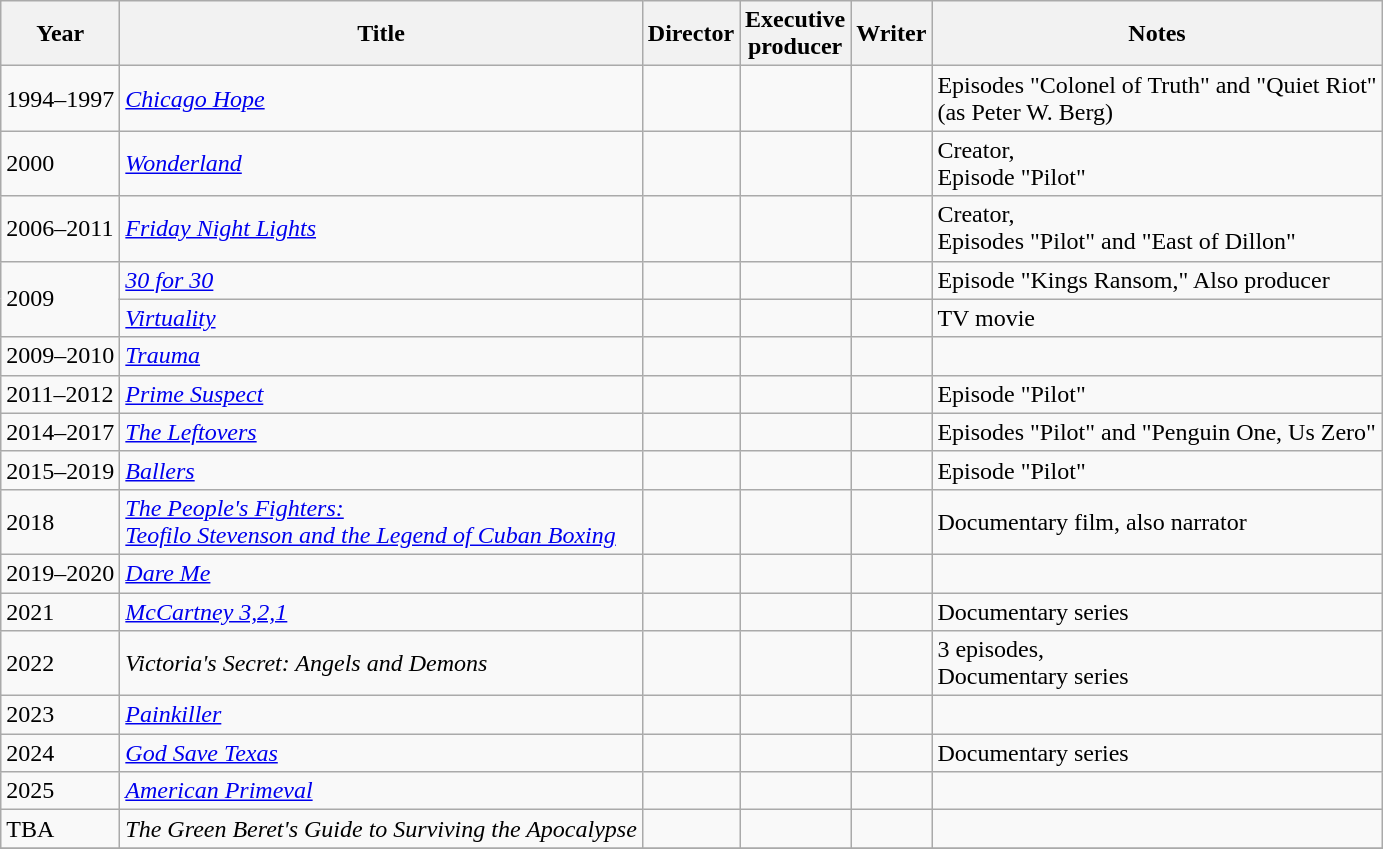<table class="wikitable">
<tr>
<th>Year</th>
<th>Title</th>
<th>Director</th>
<th>Executive<br>producer</th>
<th>Writer</th>
<th>Notes</th>
</tr>
<tr>
<td>1994–1997</td>
<td><em><a href='#'>Chicago Hope</a></em></td>
<td></td>
<td></td>
<td></td>
<td>Episodes "Colonel of Truth" and "Quiet Riot"<br>(as Peter W. Berg)</td>
</tr>
<tr>
<td>2000</td>
<td><em><a href='#'>Wonderland</a></em></td>
<td></td>
<td></td>
<td></td>
<td>Creator,<br>Episode "Pilot"</td>
</tr>
<tr>
<td>2006–2011</td>
<td><em><a href='#'>Friday Night Lights</a></em></td>
<td></td>
<td></td>
<td></td>
<td>Creator,<br>Episodes "Pilot" and "East of Dillon"</td>
</tr>
<tr>
<td rowspan=2>2009</td>
<td><em><a href='#'>30 for 30</a></em></td>
<td></td>
<td></td>
<td></td>
<td>Episode "Kings Ransom," Also producer</td>
</tr>
<tr>
<td><em><a href='#'>Virtuality</a></em></td>
<td></td>
<td></td>
<td></td>
<td>TV movie</td>
</tr>
<tr>
<td>2009–2010</td>
<td><em><a href='#'>Trauma</a></em></td>
<td></td>
<td></td>
<td></td>
<td></td>
</tr>
<tr>
<td>2011–2012</td>
<td><em><a href='#'>Prime Suspect</a></em></td>
<td></td>
<td></td>
<td></td>
<td>Episode "Pilot"</td>
</tr>
<tr>
<td>2014–2017</td>
<td><em><a href='#'>The Leftovers</a></em></td>
<td></td>
<td></td>
<td></td>
<td>Episodes "Pilot" and "Penguin One, Us Zero"</td>
</tr>
<tr>
<td>2015–2019</td>
<td><em><a href='#'>Ballers</a></em></td>
<td></td>
<td></td>
<td></td>
<td>Episode "Pilot"</td>
</tr>
<tr>
<td>2018</td>
<td><em><a href='#'>The People's Fighters:<br>Teofilo Stevenson and the Legend of Cuban Boxing</a></em></td>
<td></td>
<td></td>
<td></td>
<td>Documentary film, also narrator</td>
</tr>
<tr>
<td>2019–2020</td>
<td><em><a href='#'>Dare Me</a></em></td>
<td></td>
<td></td>
<td></td>
<td></td>
</tr>
<tr>
<td>2021</td>
<td><em><a href='#'>McCartney 3,2,1</a></em></td>
<td></td>
<td></td>
<td></td>
<td>Documentary series</td>
</tr>
<tr>
<td>2022</td>
<td><em>Victoria's Secret: Angels and Demons</em></td>
<td></td>
<td></td>
<td></td>
<td>3 episodes,<br>Documentary series</td>
</tr>
<tr>
<td>2023</td>
<td><em><a href='#'>Painkiller</a></em></td>
<td></td>
<td></td>
<td></td>
<td></td>
</tr>
<tr>
<td>2024</td>
<td><em><a href='#'>God Save Texas</a></em></td>
<td></td>
<td></td>
<td></td>
<td>Documentary series</td>
</tr>
<tr>
<td>2025</td>
<td><em><a href='#'>American Primeval</a></em></td>
<td></td>
<td></td>
<td></td>
<td></td>
</tr>
<tr>
<td>TBA</td>
<td><em>The Green Beret's Guide to Surviving the Apocalypse</em></td>
<td></td>
<td></td>
<td></td>
<td></td>
</tr>
<tr>
</tr>
</table>
